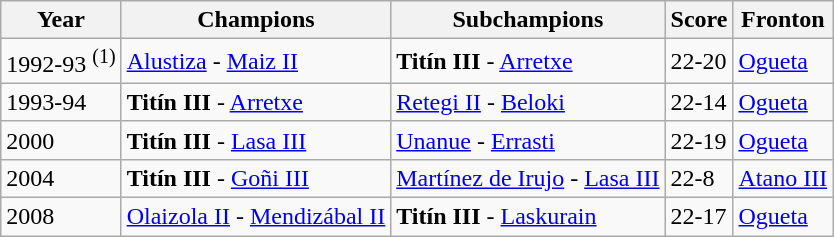<table class="wikitable">
<tr>
<th>Year</th>
<th>Champions</th>
<th>Subchampions</th>
<th>Score</th>
<th>Fronton</th>
</tr>
<tr>
<td>1992-93 <sup>(1)</sup></td>
<td><a href='#'>Alustiza</a> - <a href='#'>Maiz II</a></td>
<td><strong>Titín III</strong> - <a href='#'>Arretxe</a></td>
<td>22-20</td>
<td><a href='#'>Ogueta</a></td>
</tr>
<tr>
<td>1993-94</td>
<td><strong>Titín III</strong> - <a href='#'>Arretxe</a></td>
<td><a href='#'>Retegi II</a> - <a href='#'>Beloki</a></td>
<td>22-14</td>
<td><a href='#'>Ogueta</a></td>
</tr>
<tr>
<td>2000</td>
<td><strong>Titín III</strong> - <a href='#'>Lasa III</a></td>
<td><a href='#'>Unanue</a> - <a href='#'>Errasti</a></td>
<td>22-19</td>
<td><a href='#'>Ogueta</a></td>
</tr>
<tr>
<td>2004</td>
<td><strong>Titín III</strong> - <a href='#'>Goñi III</a></td>
<td><a href='#'>Martínez de Irujo</a> - <a href='#'>Lasa III</a></td>
<td>22-8</td>
<td><a href='#'>Atano III</a></td>
</tr>
<tr>
<td>2008</td>
<td><a href='#'>Olaizola II</a> - <a href='#'>Mendizábal II</a></td>
<td><strong>Titín III</strong> - <a href='#'>Laskurain</a></td>
<td>22-17</td>
<td><a href='#'>Ogueta</a></td>
</tr>
</table>
